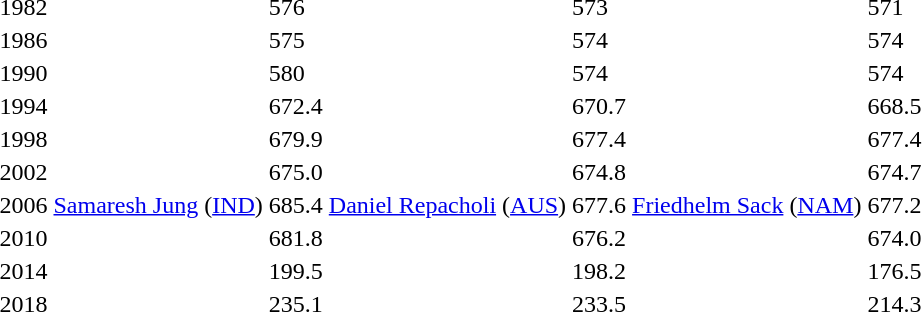<table>
<tr>
<td>1982</td>
<td></td>
<td>576</td>
<td></td>
<td>573</td>
<td></td>
<td>571</td>
</tr>
<tr>
<td>1986</td>
<td></td>
<td>575</td>
<td></td>
<td>574</td>
<td></td>
<td>574</td>
</tr>
<tr>
<td>1990</td>
<td></td>
<td>580</td>
<td></td>
<td>574</td>
<td></td>
<td>574</td>
</tr>
<tr>
<td>1994</td>
<td></td>
<td>672.4</td>
<td></td>
<td>670.7</td>
<td></td>
<td>668.5</td>
</tr>
<tr>
<td>1998</td>
<td></td>
<td>679.9</td>
<td></td>
<td>677.4</td>
<td></td>
<td>677.4</td>
</tr>
<tr>
<td>2002</td>
<td></td>
<td>675.0</td>
<td></td>
<td>674.8</td>
<td></td>
<td>674.7</td>
</tr>
<tr>
<td>2006</td>
<td> <a href='#'>Samaresh Jung</a> (<a href='#'>IND</a>)</td>
<td>685.4</td>
<td> <a href='#'>Daniel Repacholi</a> (<a href='#'>AUS</a>)</td>
<td>677.6</td>
<td> <a href='#'>Friedhelm Sack</a> (<a href='#'>NAM</a>)</td>
<td>677.2</td>
</tr>
<tr>
<td>2010<br></td>
<td></td>
<td>681.8</td>
<td></td>
<td>676.2</td>
<td></td>
<td>674.0</td>
</tr>
<tr>
<td>2014<br></td>
<td></td>
<td>199.5</td>
<td></td>
<td>198.2</td>
<td></td>
<td>176.5</td>
</tr>
<tr>
<td>2018<br></td>
<td></td>
<td>235.1</td>
<td></td>
<td>233.5</td>
<td></td>
<td>214.3</td>
</tr>
</table>
